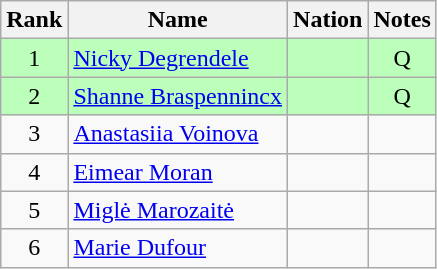<table class="wikitable sortable" style="text-align:center">
<tr>
<th>Rank</th>
<th>Name</th>
<th>Nation</th>
<th>Notes</th>
</tr>
<tr bgcolor=bbffbb>
<td>1</td>
<td align=left><a href='#'>Nicky Degrendele</a></td>
<td align=left></td>
<td>Q</td>
</tr>
<tr bgcolor=bbffbb>
<td>2</td>
<td align=left><a href='#'>Shanne Braspennincx</a></td>
<td align=left></td>
<td>Q</td>
</tr>
<tr>
<td>3</td>
<td align=left><a href='#'>Anastasiia Voinova</a></td>
<td align=left></td>
<td></td>
</tr>
<tr>
<td>4</td>
<td align=left><a href='#'>Eimear Moran</a></td>
<td align=left></td>
<td></td>
</tr>
<tr>
<td>5</td>
<td align=left><a href='#'>Miglė Marozaitė</a></td>
<td align=left></td>
<td></td>
</tr>
<tr>
<td>6</td>
<td align=left><a href='#'>Marie Dufour</a></td>
<td align=left></td>
<td></td>
</tr>
</table>
